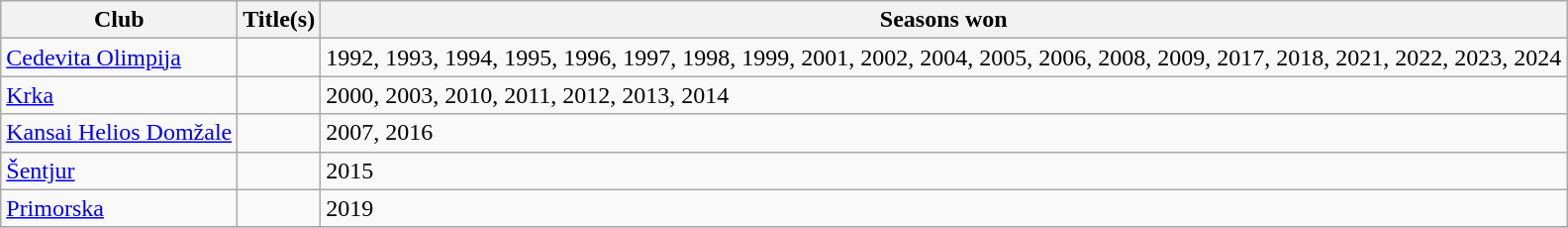<table class="wikitable">
<tr>
<th>Club</th>
<th>Title(s)</th>
<th>Seasons won</th>
</tr>
<tr>
<td><a href='#'>Cedevita Olimpija</a></td>
<td></td>
<td>1992, 1993, 1994, 1995, 1996, 1997, 1998, 1999, 2001, 2002, 2004, 2005, 2006, 2008, 2009, 2017, 2018, 2021, 2022, 2023, 2024</td>
</tr>
<tr>
<td><a href='#'>Krka</a></td>
<td></td>
<td>2000, 2003, 2010, 2011, 2012, 2013, 2014</td>
</tr>
<tr>
<td><a href='#'>Kansai Helios Domžale</a></td>
<td></td>
<td>2007, 2016</td>
</tr>
<tr>
<td><a href='#'>Šentjur</a></td>
<td></td>
<td>2015</td>
</tr>
<tr>
<td><a href='#'>Primorska</a></td>
<td></td>
<td>2019</td>
</tr>
<tr>
</tr>
</table>
